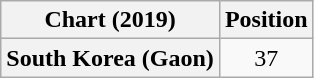<table class="wikitable plainrowheaders" style="text-align:center">
<tr>
<th scope="col">Chart (2019)</th>
<th scope="col">Position</th>
</tr>
<tr>
<th scope="row">South Korea (Gaon) </th>
<td>37</td>
</tr>
</table>
